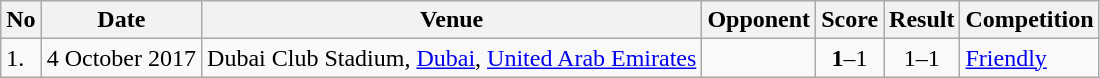<table class="wikitable" style="font-size:100%;">
<tr>
<th>No</th>
<th>Date</th>
<th>Venue</th>
<th>Opponent</th>
<th>Score</th>
<th>Result</th>
<th>Competition</th>
</tr>
<tr>
<td>1.</td>
<td>4 October 2017</td>
<td>Dubai Club Stadium, <a href='#'>Dubai</a>, <a href='#'>United Arab Emirates</a></td>
<td></td>
<td align=center><strong>1</strong>–1</td>
<td align=center>1–1</td>
<td><a href='#'>Friendly</a></td>
</tr>
</table>
